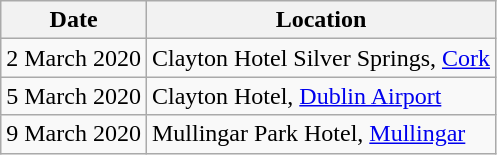<table class="wikitable">
<tr>
<th>Date</th>
<th>Location</th>
</tr>
<tr>
<td align=center>2 March 2020</td>
<td>Clayton Hotel Silver Springs, <a href='#'>Cork</a></td>
</tr>
<tr>
<td align=center>5 March 2020</td>
<td>Clayton Hotel, <a href='#'>Dublin Airport</a></td>
</tr>
<tr>
<td align=center>9 March 2020</td>
<td>Mullingar Park Hotel, <a href='#'>Mullingar</a></td>
</tr>
</table>
